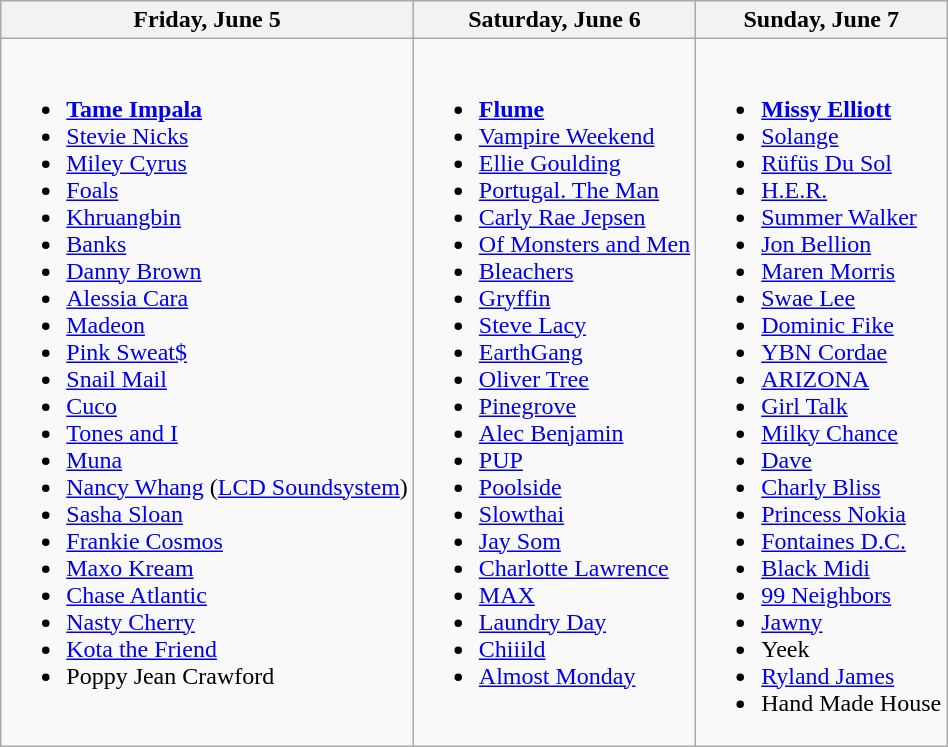<table class="wikitable">
<tr>
<th>Friday, June 5</th>
<th>Saturday, June 6</th>
<th>Sunday, June 7</th>
</tr>
<tr valign="top">
<td><br><ul><li><strong><a href='#'>Tame Impala</a></strong></li><li><a href='#'>Stevie Nicks</a></li><li><a href='#'>Miley Cyrus</a></li><li><a href='#'>Foals</a></li><li><a href='#'>Khruangbin</a></li><li><a href='#'>Banks</a></li><li><a href='#'>Danny Brown</a></li><li><a href='#'>Alessia Cara</a></li><li><a href='#'>Madeon</a></li><li><a href='#'>Pink Sweat$</a></li><li><a href='#'>Snail Mail</a></li><li><a href='#'>Cuco</a></li><li><a href='#'>Tones and I</a></li><li><a href='#'>Muna</a></li><li><a href='#'>Nancy Whang</a> (<a href='#'>LCD Soundsystem</a>)</li><li><a href='#'>Sasha Sloan</a></li><li><a href='#'>Frankie Cosmos</a></li><li><a href='#'>Maxo Kream</a></li><li><a href='#'>Chase Atlantic</a></li><li><a href='#'>Nasty Cherry</a></li><li><a href='#'>Kota the Friend</a></li><li>Poppy Jean Crawford</li></ul></td>
<td><br><ul><li><strong><a href='#'>Flume</a></strong></li><li><a href='#'>Vampire Weekend</a></li><li><a href='#'>Ellie Goulding</a></li><li><a href='#'>Portugal. The Man</a></li><li><a href='#'>Carly Rae Jepsen</a></li><li><a href='#'>Of Monsters and Men</a></li><li><a href='#'>Bleachers</a></li><li><a href='#'>Gryffin</a></li><li><a href='#'>Steve Lacy</a></li><li><a href='#'>EarthGang</a></li><li><a href='#'>Oliver Tree</a></li><li><a href='#'>Pinegrove</a></li><li><a href='#'>Alec Benjamin</a></li><li><a href='#'>PUP</a></li><li><a href='#'>Poolside</a></li><li><a href='#'>Slowthai</a></li><li><a href='#'>Jay Som</a></li><li><a href='#'>Charlotte Lawrence</a></li><li><a href='#'>MAX</a></li><li><a href='#'>Laundry Day</a></li><li><a href='#'>Chiiild</a></li><li><a href='#'>Almost Monday</a></li></ul></td>
<td><br><ul><li><strong><a href='#'>Missy Elliott</a></strong></li><li><a href='#'>Solange</a></li><li><a href='#'>Rüfüs Du Sol</a></li><li><a href='#'>H.E.R.</a></li><li><a href='#'>Summer Walker</a></li><li><a href='#'>Jon Bellion</a></li><li><a href='#'>Maren Morris</a></li><li><a href='#'>Swae Lee</a></li><li><a href='#'>Dominic Fike</a></li><li><a href='#'>YBN Cordae</a></li><li><a href='#'>ARIZONA</a></li><li><a href='#'>Girl Talk</a></li><li><a href='#'>Milky Chance</a></li><li><a href='#'>Dave</a></li><li><a href='#'>Charly Bliss</a></li><li><a href='#'>Princess Nokia</a></li><li><a href='#'>Fontaines D.C.</a></li><li><a href='#'>Black Midi</a></li><li><a href='#'>99 Neighbors</a></li><li><a href='#'>Jawny</a></li><li>Yeek</li><li><a href='#'>Ryland James</a></li><li>Hand Made House</li></ul></td>
</tr>
</table>
